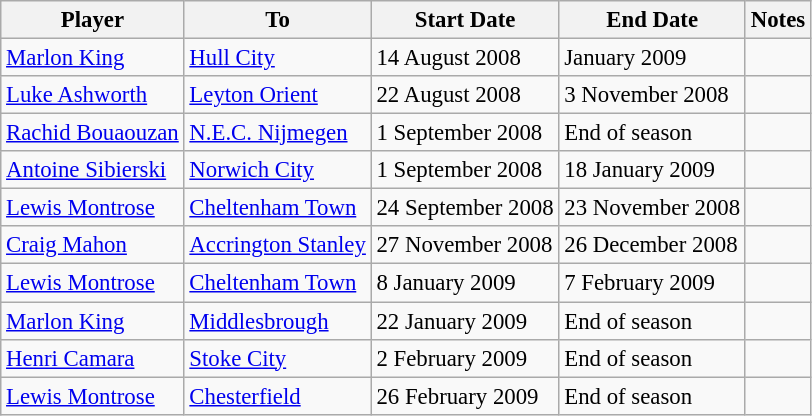<table class="wikitable" style="text-align:center; font-size:95%; text-align:left">
<tr>
<th>Player</th>
<th>To</th>
<th>Start Date</th>
<th>End Date</th>
<th>Notes</th>
</tr>
<tr --->
<td> <a href='#'>Marlon King</a></td>
<td> <a href='#'>Hull City</a></td>
<td>14 August 2008</td>
<td>January 2009</td>
<td align="center"></td>
</tr>
<tr --->
<td> <a href='#'>Luke Ashworth</a></td>
<td> <a href='#'>Leyton Orient</a></td>
<td>22 August 2008</td>
<td>3 November 2008</td>
<td align="center"></td>
</tr>
<tr --->
<td> <a href='#'>Rachid Bouaouzan</a></td>
<td> <a href='#'>N.E.C. Nijmegen</a></td>
<td>1 September 2008</td>
<td>End of season</td>
<td align="center"></td>
</tr>
<tr --->
<td> <a href='#'>Antoine Sibierski</a></td>
<td> <a href='#'>Norwich City</a></td>
<td>1 September 2008</td>
<td>18 January 2009</td>
<td align="center"></td>
</tr>
<tr --->
<td> <a href='#'>Lewis Montrose</a></td>
<td> <a href='#'>Cheltenham Town</a></td>
<td>24 September 2008</td>
<td>23 November 2008</td>
<td align="center"></td>
</tr>
<tr --->
<td> <a href='#'>Craig Mahon</a></td>
<td> <a href='#'>Accrington Stanley</a></td>
<td>27 November 2008</td>
<td>26 December 2008</td>
<td align="center"></td>
</tr>
<tr --->
<td> <a href='#'>Lewis Montrose</a></td>
<td> <a href='#'>Cheltenham Town</a></td>
<td>8 January 2009</td>
<td>7 February 2009</td>
<td align="center"></td>
</tr>
<tr --->
<td> <a href='#'>Marlon King</a></td>
<td> <a href='#'>Middlesbrough</a></td>
<td>22 January 2009</td>
<td>End of season</td>
<td align="center"></td>
</tr>
<tr --->
<td> <a href='#'>Henri Camara</a></td>
<td> <a href='#'>Stoke City</a></td>
<td>2 February 2009</td>
<td>End of season</td>
<td align="center"></td>
</tr>
<tr --->
<td> <a href='#'>Lewis Montrose</a></td>
<td> <a href='#'>Chesterfield</a></td>
<td>26 February 2009</td>
<td>End of season</td>
<td align="center"></td>
</tr>
</table>
